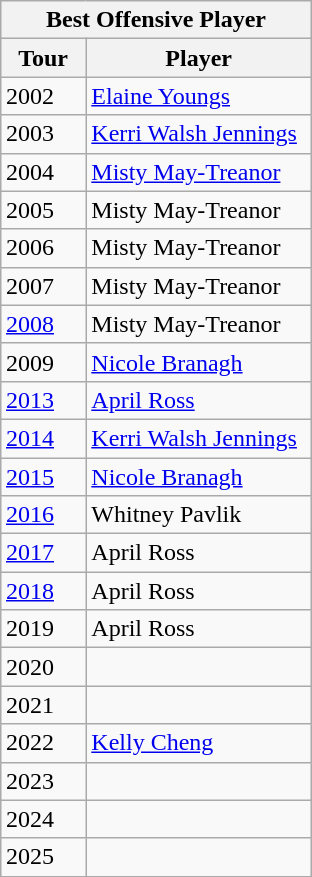<table class="wikitable" style="margin:0.5em auto;width=480;font-size:100%">
<tr>
<th width=200 colspan=2>Best Offensive Player</th>
</tr>
<tr>
<th width=30>Tour</th>
<th width=100>Player</th>
</tr>
<tr>
<td>2002</td>
<td><a href='#'>Elaine Youngs</a></td>
</tr>
<tr>
<td>2003</td>
<td><a href='#'>Kerri Walsh Jennings</a></td>
</tr>
<tr>
<td>2004</td>
<td><a href='#'>Misty May-Treanor</a></td>
</tr>
<tr>
<td>2005</td>
<td>Misty May-Treanor</td>
</tr>
<tr>
<td>2006</td>
<td>Misty May-Treanor</td>
</tr>
<tr>
<td>2007</td>
<td>Misty May-Treanor</td>
</tr>
<tr>
<td><a href='#'>2008</a></td>
<td>Misty May-Treanor</td>
</tr>
<tr>
<td>2009</td>
<td><a href='#'>Nicole Branagh</a></td>
</tr>
<tr>
<td><a href='#'>2013</a></td>
<td><a href='#'>April Ross</a></td>
</tr>
<tr>
<td><a href='#'>2014</a></td>
<td><a href='#'>Kerri Walsh Jennings</a></td>
</tr>
<tr>
<td><a href='#'>2015</a></td>
<td><a href='#'>Nicole Branagh</a></td>
</tr>
<tr>
<td><a href='#'>2016</a></td>
<td>Whitney Pavlik</td>
</tr>
<tr>
<td><a href='#'>2017</a></td>
<td>April Ross</td>
</tr>
<tr>
<td><a href='#'>2018</a></td>
<td>April Ross</td>
</tr>
<tr>
<td 2019 AVP Pro Beach Volleyball Tour>2019</td>
<td>April Ross</td>
</tr>
<tr>
<td>2020</td>
<td></td>
</tr>
<tr>
<td>2021</td>
<td></td>
</tr>
<tr>
<td>2022</td>
<td><a href='#'>Kelly Cheng</a></td>
</tr>
<tr>
<td>2023</td>
<td></td>
</tr>
<tr>
<td>2024</td>
<td></td>
</tr>
<tr>
<td>2025</td>
<td></td>
</tr>
</table>
